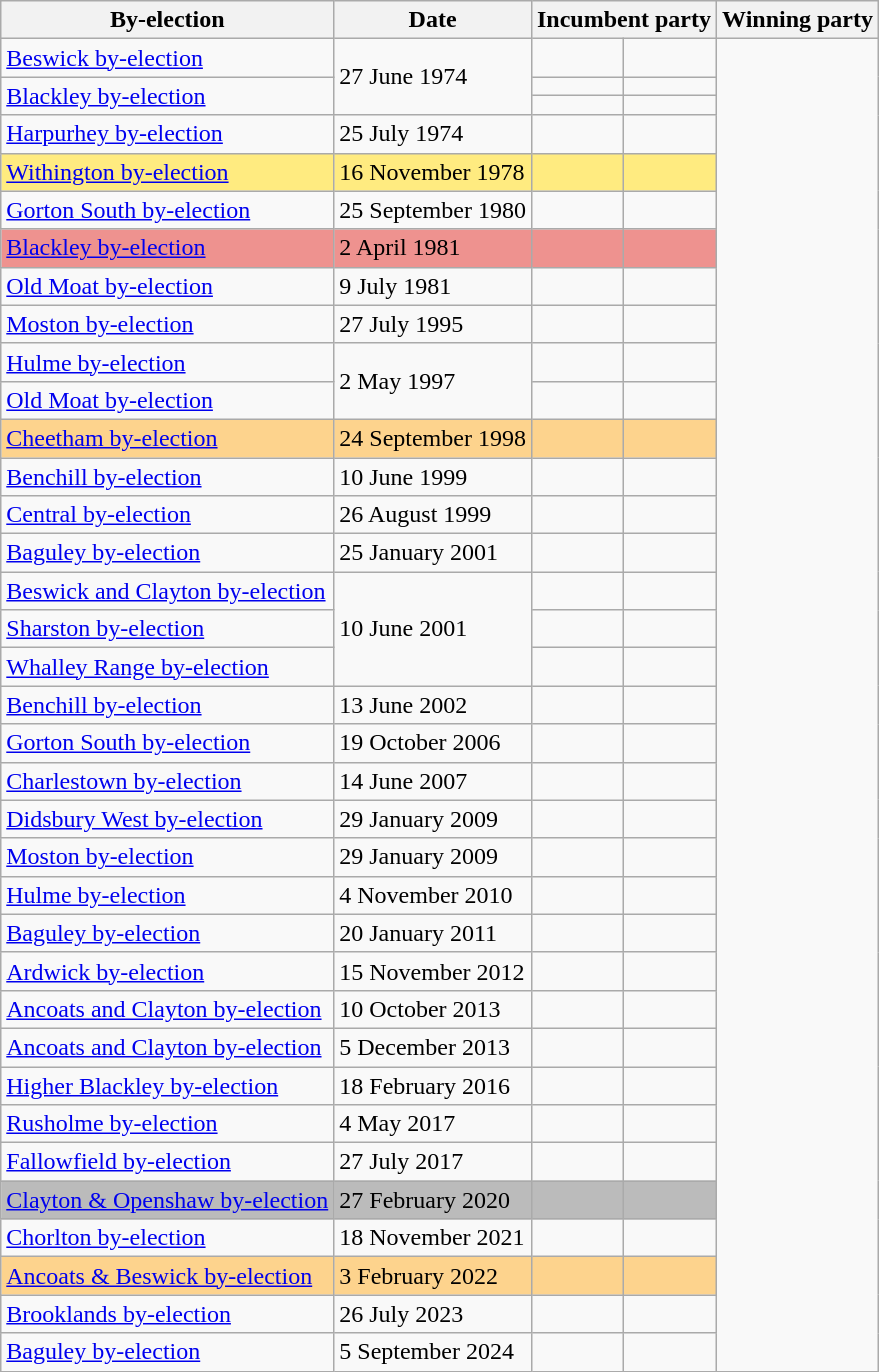<table class="wikitable">
<tr>
<th>By-election</th>
<th>Date</th>
<th colspan=2>Incumbent party</th>
<th colspan=2>Winning party</th>
</tr>
<tr>
<td><a href='#'>Beswick by-election</a></td>
<td rowspan="3">27 June 1974</td>
<td></td>
<td></td>
</tr>
<tr>
<td rowspan="2"><a href='#'>Blackley by-election</a></td>
<td></td>
<td></td>
</tr>
<tr>
<td></td>
<td></td>
</tr>
<tr>
<td><a href='#'>Harpurhey by-election</a></td>
<td>25 July 1974</td>
<td></td>
<td></td>
</tr>
<tr bgcolor=#FFEB80>
<td><a href='#'>Withington by-election</a></td>
<td>16 November 1978</td>
<td></td>
<td></td>
</tr>
<tr>
<td><a href='#'>Gorton South by-election</a></td>
<td>25 September 1980</td>
<td></td>
<td></td>
</tr>
<tr bgcolor=EE928F>
<td><a href='#'>Blackley by-election</a></td>
<td>2 April 1981</td>
<td></td>
<td></td>
</tr>
<tr>
<td><a href='#'>Old Moat by-election</a></td>
<td>9 July 1981</td>
<td></td>
<td></td>
</tr>
<tr>
<td><a href='#'>Moston by-election</a></td>
<td>27 July 1995</td>
<td></td>
<td></td>
</tr>
<tr>
<td><a href='#'>Hulme by-election</a></td>
<td rowspan="2">2 May 1997</td>
<td></td>
<td></td>
</tr>
<tr>
<td><a href='#'>Old Moat by-election</a></td>
<td></td>
<td></td>
</tr>
<tr bgcolor=#FDD38D>
<td><a href='#'>Cheetham by-election</a></td>
<td>24 September 1998</td>
<td></td>
<td></td>
</tr>
<tr>
<td><a href='#'>Benchill by-election</a></td>
<td>10 June 1999</td>
<td></td>
<td></td>
</tr>
<tr>
<td><a href='#'>Central by-election</a></td>
<td>26 August 1999</td>
<td></td>
<td></td>
</tr>
<tr>
<td><a href='#'>Baguley by-election</a></td>
<td>25 January 2001</td>
<td></td>
<td></td>
</tr>
<tr>
<td><a href='#'>Beswick and Clayton by-election</a></td>
<td rowspan="3">10 June 2001</td>
<td></td>
<td></td>
</tr>
<tr>
<td><a href='#'>Sharston by-election</a></td>
<td></td>
<td></td>
</tr>
<tr>
<td><a href='#'>Whalley Range by-election</a></td>
<td></td>
<td></td>
</tr>
<tr>
<td><a href='#'>Benchill by-election</a></td>
<td>13 June 2002</td>
<td></td>
<td></td>
</tr>
<tr>
<td><a href='#'>Gorton South by-election</a></td>
<td>19 October 2006</td>
<td></td>
<td></td>
</tr>
<tr>
<td><a href='#'>Charlestown by-election</a></td>
<td>14 June 2007</td>
<td></td>
<td></td>
</tr>
<tr>
<td><a href='#'>Didsbury West by-election</a></td>
<td>29 January 2009</td>
<td></td>
<td></td>
</tr>
<tr>
<td><a href='#'>Moston by-election</a></td>
<td>29 January 2009</td>
<td></td>
<td></td>
</tr>
<tr>
<td><a href='#'>Hulme by-election</a></td>
<td>4 November 2010</td>
<td></td>
<td></td>
</tr>
<tr>
<td><a href='#'>Baguley by-election</a></td>
<td>20 January 2011</td>
<td></td>
<td></td>
</tr>
<tr>
<td><a href='#'>Ardwick by-election</a></td>
<td>15 November 2012</td>
<td></td>
<td></td>
</tr>
<tr>
<td><a href='#'>Ancoats and Clayton by-election</a></td>
<td>10 October 2013</td>
<td></td>
<td></td>
</tr>
<tr>
<td><a href='#'>Ancoats and Clayton by-election</a></td>
<td>5 December 2013</td>
<td></td>
<td></td>
</tr>
<tr>
<td><a href='#'>Higher Blackley by-election</a></td>
<td>18 February 2016</td>
<td></td>
<td></td>
</tr>
<tr>
<td><a href='#'>Rusholme by-election</a></td>
<td>4 May 2017</td>
<td></td>
<td></td>
</tr>
<tr>
<td><a href='#'>Fallowfield by-election</a></td>
<td>27 July 2017</td>
<td></td>
<td></td>
</tr>
<tr bgcolor=#BBBBBB>
<td><a href='#'>Clayton & Openshaw by-election</a></td>
<td>27 February 2020</td>
<td></td>
<td></td>
</tr>
<tr>
<td><a href='#'>Chorlton by-election</a></td>
<td>18 November 2021</td>
<td></td>
<td></td>
</tr>
<tr bgcolor=#FDD38D>
<td><a href='#'>Ancoats & Beswick by-election</a></td>
<td>3 February 2022</td>
<td></td>
<td></td>
</tr>
<tr>
<td><a href='#'>Brooklands by-election</a></td>
<td>26 July 2023</td>
<td></td>
<td></td>
</tr>
<tr>
<td><a href='#'>Baguley by-election</a></td>
<td>5 September 2024</td>
<td></td>
<td></td>
</tr>
</table>
